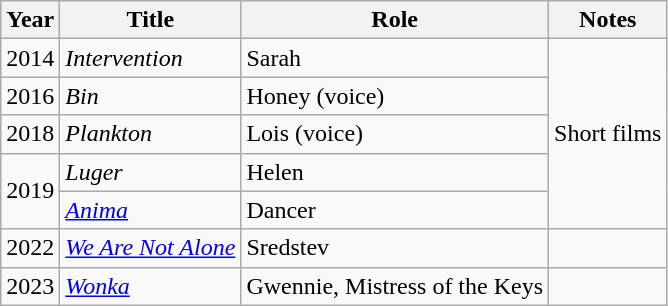<table class="wikitable plainrowheaders unsortable">
<tr>
<th scope="col">Year</th>
<th scope="col">Title</th>
<th scope="col">Role</th>
<th scope="col">Notes</th>
</tr>
<tr>
<td>2014</td>
<td><em>Intervention</em></td>
<td>Sarah</td>
<td rowspan="5">Short films</td>
</tr>
<tr>
<td>2016</td>
<td><em>Bin</em></td>
<td>Honey (voice)</td>
</tr>
<tr>
<td>2018</td>
<td><em>Plankton</em></td>
<td>Lois (voice)</td>
</tr>
<tr>
<td rowspan="2">2019</td>
<td><em>Luger</em></td>
<td>Helen</td>
</tr>
<tr>
<td><em><a href='#'>Anima</a></em></td>
<td>Dancer</td>
</tr>
<tr>
<td>2022</td>
<td><em><a href='#'>We Are Not Alone</a></em></td>
<td>Sredstev</td>
<td></td>
</tr>
<tr>
<td>2023</td>
<td><em><a href='#'>Wonka</a></em></td>
<td>Gwennie, Mistress of the Keys</td>
<td></td>
</tr>
</table>
